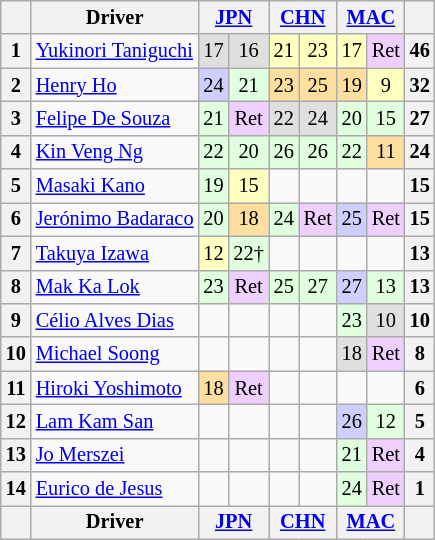<table class="wikitable" style="font-size: 85%; text-align: center">
<tr valign="top">
<th valign=middle></th>
<th valign=middle>Driver</th>
<th colspan=2><a href='#'>JPN</a><br></th>
<th colspan=2><a href='#'>CHN</a><br></th>
<th colspan=2><a href='#'>MAC</a><br></th>
<th valign=middle>  </th>
</tr>
<tr>
<th>1</th>
<td align="left"> <a href='#'>Yukinori Taniguchi</a></td>
<td style="background:#dfdfdf;">17</td>
<td style="background:#dfdfdf;">16</td>
<td style="background:#ffffbf;">21</td>
<td style="background:#ffffbf;">23</td>
<td style="background:#ffffbf;">17</td>
<td style="background:#efcfff;">Ret</td>
<th>46</th>
</tr>
<tr>
<th>2</th>
<td align="left"> <a href='#'>Henry Ho</a></td>
<td style="background:#cfcfff;">24</td>
<td style="background:#dfffdf;">21</td>
<td style="background:#ffdf9f;">23</td>
<td style="background:#ffdf9f;">25</td>
<td style="background:#ffdf9f;">19</td>
<td style="background:#ffffbf;">9</td>
<th>32</th>
</tr>
<tr>
<th>3</th>
<td align="left"> <a href='#'>Felipe De Souza</a></td>
<td style="background:#dfffdf;">21</td>
<td style="background:#efcfff;">Ret</td>
<td style="background:#dfdfdf;">22</td>
<td style="background:#dfdfdf;">24</td>
<td style="background:#dfffdf;">20</td>
<td style="background:#dfffdf;">15</td>
<th>27</th>
</tr>
<tr>
<th>4</th>
<td align="left"> <a href='#'>Kin Veng Ng</a></td>
<td style="background:#dfffdf;">22</td>
<td style="background:#dfffdf;">20</td>
<td style="background:#dfffdf;">26</td>
<td style="background:#dfffdf;">26</td>
<td style="background:#dfffdf;">22</td>
<td style="background:#ffdf9f;">11</td>
<th>24</th>
</tr>
<tr>
<th>5</th>
<td align="left"> <a href='#'>Masaki Kano</a></td>
<td style="background:#dfffdf;">19</td>
<td style="background:#ffffbf;">15</td>
<td></td>
<td></td>
<td></td>
<td></td>
<th>15</th>
</tr>
<tr>
<th>6</th>
<td align="left"> <a href='#'>Jerónimo Badaraco</a></td>
<td style="background:#dfffdf;">20</td>
<td style="background:#ffdf9f;">18</td>
<td style="background:#dfffdf;">24</td>
<td style="background:#efcfff;">Ret</td>
<td style="background:#cfcfff;">25</td>
<td style="background:#efcfff;">Ret</td>
<th>15</th>
</tr>
<tr>
<th>7</th>
<td align="left"> <a href='#'>Takuya Izawa</a></td>
<td style="background:#ffffbf;">12</td>
<td style="background:#dfffdf;">22†</td>
<td></td>
<td></td>
<td></td>
<td></td>
<th>13</th>
</tr>
<tr>
<th>8</th>
<td align="left"> <a href='#'>Mak Ka Lok</a></td>
<td style="background:#dfffdf;">23</td>
<td style="background:#efcfff;">Ret</td>
<td style="background:#dfffdf;">25</td>
<td style="background:#dfffdf;">27</td>
<td style="background:#cfcfff;">27</td>
<td style="background:#dfffdf;">13</td>
<th>13</th>
</tr>
<tr>
<th>9</th>
<td align="left"> <a href='#'>Célio Alves Dias</a></td>
<td></td>
<td></td>
<td></td>
<td></td>
<td style="background:#dfffdf;">23</td>
<td style="background:#dfdfdf;">10</td>
<th>10</th>
</tr>
<tr>
<th>10</th>
<td align="left"> <a href='#'>Michael Soong</a></td>
<td></td>
<td></td>
<td></td>
<td></td>
<td style="background:#dfdfdf;">18</td>
<td style="background:#efcfff;">Ret</td>
<th>8</th>
</tr>
<tr>
<th>11</th>
<td align="left"> <a href='#'>Hiroki Yoshimoto</a></td>
<td style="background:#ffdf9f;">18</td>
<td style="background:#efcfff;">Ret</td>
<td></td>
<td></td>
<td></td>
<td></td>
<th>6</th>
</tr>
<tr>
<th>12</th>
<td align="left"> <a href='#'>Lam Kam San</a></td>
<td></td>
<td></td>
<td></td>
<td></td>
<td style="background:#cfcfff;">26</td>
<td style="background:#dfffdf;">12</td>
<th>5</th>
</tr>
<tr>
<th>13</th>
<td align="left"> <a href='#'>Jo Merszei</a></td>
<td></td>
<td></td>
<td></td>
<td></td>
<td style="background:#dfffdf;">21</td>
<td style="background:#efcfff;">Ret</td>
<th>4</th>
</tr>
<tr>
<th>14</th>
<td align="left"> <a href='#'>Eurico de Jesus</a></td>
<td></td>
<td></td>
<td></td>
<td></td>
<td style="background:#dfffdf;">24</td>
<td style="background:#efcfff;">Ret</td>
<th>1</th>
</tr>
<tr valign="top">
<th valign=middle></th>
<th valign=middle>Driver</th>
<th colspan=2><a href='#'>JPN</a><br></th>
<th colspan=2><a href='#'>CHN</a><br></th>
<th colspan=2><a href='#'>MAC</a><br></th>
<th valign=middle>  </th>
</tr>
</table>
